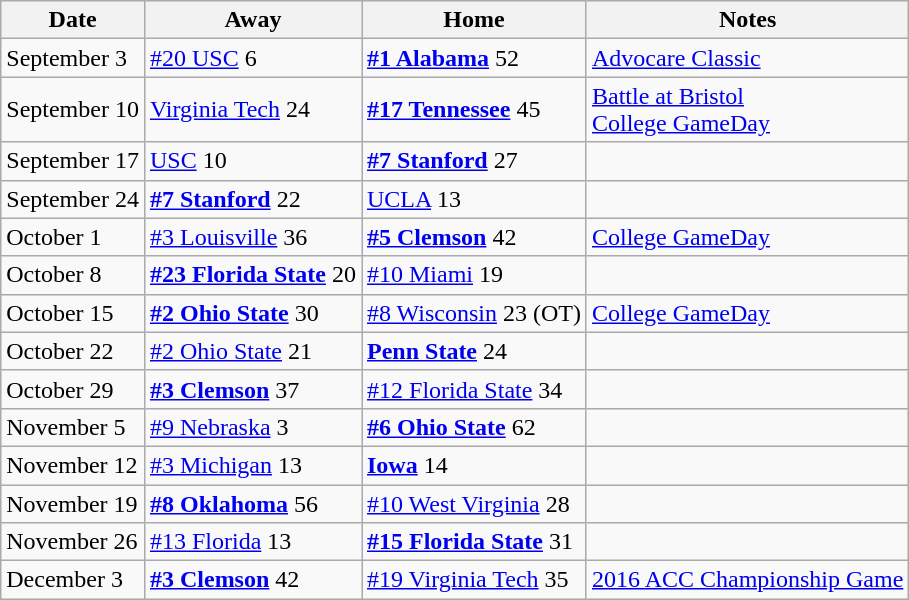<table class="wikitable sortable">
<tr>
<th>Date</th>
<th>Away</th>
<th>Home</th>
<th>Notes</th>
</tr>
<tr>
<td>September 3</td>
<td><a href='#'>#20 USC</a> 6</td>
<td><strong><a href='#'>#1 Alabama</a></strong> 52</td>
<td><a href='#'>Advocare Classic</a></td>
</tr>
<tr>
<td>September 10</td>
<td><a href='#'>Virginia Tech</a> 24</td>
<td><strong><a href='#'>#17 Tennessee</a></strong> 45</td>
<td><a href='#'>Battle at Bristol</a><br><a href='#'>College GameDay</a></td>
</tr>
<tr>
<td>September 17</td>
<td><a href='#'>USC</a> 10</td>
<td><strong><a href='#'>#7 Stanford</a></strong> 27</td>
<td></td>
</tr>
<tr>
<td>September 24</td>
<td><strong><a href='#'>#7 Stanford</a></strong> 22</td>
<td><a href='#'>UCLA</a> 13</td>
<td></td>
</tr>
<tr>
<td>October 1</td>
<td><a href='#'>#3 Louisville</a> 36</td>
<td><strong><a href='#'>#5 Clemson</a></strong> 42</td>
<td><a href='#'>College GameDay</a></td>
</tr>
<tr>
<td>October 8</td>
<td><strong><a href='#'>#23 Florida State</a></strong> 20</td>
<td><a href='#'>#10 Miami</a> 19</td>
<td></td>
</tr>
<tr>
<td>October 15</td>
<td><strong><a href='#'>#2 Ohio State</a></strong> 30</td>
<td><a href='#'>#8 Wisconsin</a> 23 (OT)</td>
<td><a href='#'>College GameDay</a></td>
</tr>
<tr>
<td>October 22</td>
<td><a href='#'>#2 Ohio State</a> 21</td>
<td><strong><a href='#'>Penn State</a></strong> 24</td>
<td></td>
</tr>
<tr>
<td>October 29</td>
<td><strong><a href='#'>#3 Clemson</a></strong> 37</td>
<td><a href='#'>#12 Florida State</a> 34</td>
<td></td>
</tr>
<tr>
<td>November 5</td>
<td><a href='#'>#9 Nebraska</a> 3</td>
<td><strong><a href='#'>#6 Ohio State</a></strong> 62</td>
<td></td>
</tr>
<tr>
<td>November 12</td>
<td><a href='#'>#3 Michigan</a> 13</td>
<td><strong><a href='#'>Iowa</a></strong> 14</td>
<td></td>
</tr>
<tr>
<td>November 19</td>
<td><strong><a href='#'>#8 Oklahoma</a></strong> 56</td>
<td><a href='#'>#10 West Virginia</a> 28</td>
<td></td>
</tr>
<tr>
<td>November 26</td>
<td><a href='#'>#13 Florida</a> 13</td>
<td><strong><a href='#'>#15 Florida State</a></strong> 31</td>
<td></td>
</tr>
<tr>
<td>December 3</td>
<td><strong><a href='#'>#3 Clemson</a></strong> 42</td>
<td><a href='#'>#19 Virginia Tech</a> 35</td>
<td><a href='#'>2016 ACC Championship Game</a></td>
</tr>
</table>
